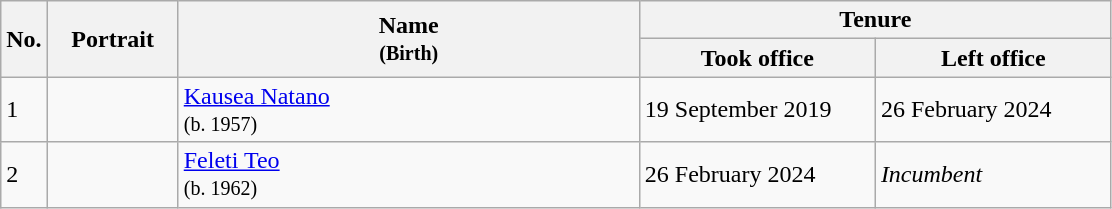<table class="wikitable">
<tr>
<th scope="col" style="width:20px;" rowspan="2">No.</th>
<th scope="col" style="width:80px;" rowspan="2">Portrait</th>
<th scope="col" style="width:300px;" rowspan="2">Name<br><small>(Birth)</small></th>
<th scope="col" style="width:300px;" colspan="2">Tenure</th>
</tr>
<tr>
<th scope="col" style="width:150px;">Took office</th>
<th scope="col" style="width:150px;">Left office</th>
</tr>
<tr>
<td>1</td>
<td style="text-align: center;"></td>
<td><a href='#'>Kausea Natano</a><br><small>(b. 1957)</small></td>
<td>19 September 2019</td>
<td>26 February 2024</td>
</tr>
<tr>
<td>2</td>
<td style="text-align: center;"></td>
<td><a href='#'>Feleti Teo</a><br><small>(b. 1962)</small></td>
<td>26 February 2024</td>
<td><em>Incumbent</em></td>
</tr>
</table>
